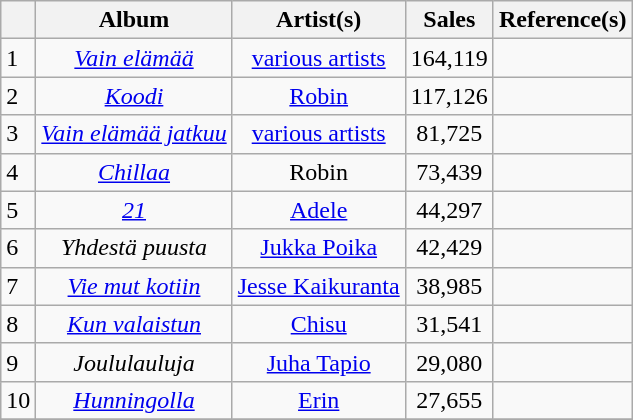<table class="wikitable">
<tr>
<th style="text-align: center;"></th>
<th style="text-align: center;">Album</th>
<th style="text-align: center;">Artist(s)</th>
<th style="text-align: center;">Sales</th>
<th style="text-align: center;">Reference(s)</th>
</tr>
<tr>
<td>1</td>
<td style="text-align: center;" rowspan="1"><em><a href='#'>Vain elämää</a></em></td>
<td style="text-align: center;" rowspan="1"><a href='#'>various artists</a></td>
<td style="text-align: center;" rowspan="1">164,119</td>
<td style="text-align: center;" rowspan="1"></td>
</tr>
<tr>
<td>2</td>
<td style="text-align: center;" rowspan="1"><em><a href='#'>Koodi</a></em></td>
<td style="text-align: center;" rowspan="1"><a href='#'>Robin</a></td>
<td style="text-align: center;" rowspan="1">117,126</td>
<td style="text-align: center;" rowspan="1"></td>
</tr>
<tr>
<td>3</td>
<td style="text-align: center;" rowspan="1"><em><a href='#'>Vain elämää jatkuu</a></em></td>
<td style="text-align: center;" rowspan="1"><a href='#'>various artists</a></td>
<td style="text-align: center;" rowspan="1">81,725</td>
<td style="text-align: center;" rowspan="1"></td>
</tr>
<tr>
<td>4</td>
<td style="text-align: center;" rowspan="1"><em><a href='#'>Chillaa</a></em></td>
<td style="text-align: center;" rowspan="1">Robin</td>
<td style="text-align: center;" rowspan="1">73,439</td>
<td style="text-align: center;" rowspan="1"></td>
</tr>
<tr>
<td>5</td>
<td style="text-align: center;" rowspan="1"><em><a href='#'>21</a></em></td>
<td style="text-align: center;" rowspan="1"><a href='#'>Adele</a></td>
<td style="text-align: center;" rowspan="1">44,297</td>
<td style="text-align: center;" rowspan="1"></td>
</tr>
<tr>
<td>6</td>
<td style="text-align: center;" rowspan="1"><em>Yhdestä puusta</em></td>
<td style="text-align: center;" rowspan="1"><a href='#'>Jukka Poika</a></td>
<td style="text-align: center;" rowspan="1">42,429</td>
<td style="text-align: center;" rowspan="1"></td>
</tr>
<tr>
<td>7</td>
<td style="text-align: center;" rowspan="1"><em><a href='#'>Vie mut kotiin</a></em></td>
<td style="text-align: center;" rowspan="1"><a href='#'>Jesse Kaikuranta</a></td>
<td style="text-align: center;" rowspan="1">38,985</td>
<td style="text-align: center;" rowspan="1"></td>
</tr>
<tr>
<td>8</td>
<td style="text-align: center;" rowspan="1"><em><a href='#'>Kun valaistun</a></em></td>
<td style="text-align: center;" rowspan="1"><a href='#'>Chisu</a></td>
<td style="text-align: center;" rowspan="1">31,541</td>
<td style="text-align: center;" rowspan="1"></td>
</tr>
<tr>
<td>9</td>
<td style="text-align: center;" rowspan="1"><em>Joululauluja</em></td>
<td style="text-align: center;" rowspan="1"><a href='#'>Juha Tapio</a></td>
<td style="text-align: center;" rowspan="1">29,080</td>
<td style="text-align: center;" rowspan="1"></td>
</tr>
<tr>
<td>10</td>
<td style="text-align: center;" rowspan="1"><em><a href='#'>Hunningolla</a></em></td>
<td style="text-align: center;" rowspan="1"><a href='#'>Erin</a></td>
<td style="text-align: center;" rowspan="1">27,655</td>
<td style="text-align: center;" rowspan="1"></td>
</tr>
<tr>
</tr>
</table>
